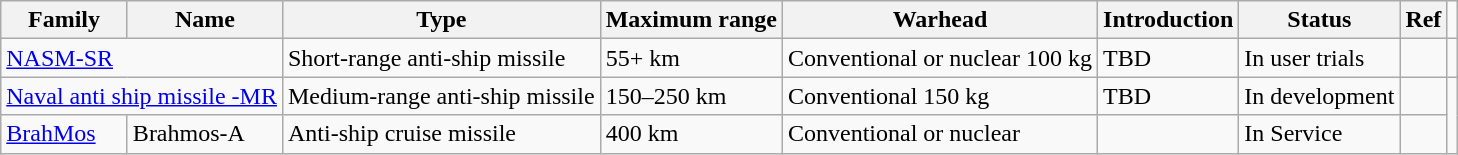<table class="wikitable sortable" style="text-align:centre">
<tr>
<th>Family</th>
<th>Name</th>
<th>Type</th>
<th>Maximum range</th>
<th>Warhead</th>
<th>Introduction</th>
<th>Status</th>
<th>Ref</th>
</tr>
<tr>
<td colspan="2"><a href='#'>NASM-SR</a></td>
<td>Short-range anti-ship missile</td>
<td>55+ km</td>
<td>Conventional or nuclear 100 kg</td>
<td>TBD</td>
<td>In user trials</td>
<td></td>
<td></td>
</tr>
<tr>
<td colspan="2"><a href='#'>Naval anti ship missile -MR</a></td>
<td>Medium-range anti-ship missile</td>
<td>150–250 km</td>
<td>Conventional 150 kg</td>
<td>TBD</td>
<td>In  development</td>
<td></td>
</tr>
<tr>
<td><a href='#'>BrahMos</a></td>
<td>Brahmos-A</td>
<td>Anti-ship cruise missile</td>
<td>400 km</td>
<td>Conventional  or nuclear</td>
<td></td>
<td>In  Service</td>
<td></td>
</tr>
</table>
